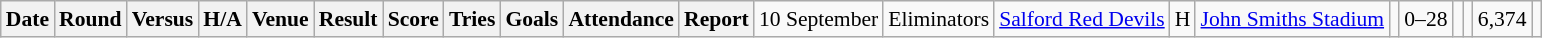<table class="wikitable defaultleft col2center col4center col7center col10right" style="font-size:90%;">
<tr>
<th>Date</th>
<th>Round</th>
<th>Versus</th>
<th>H/A</th>
<th>Venue</th>
<th>Result</th>
<th>Score</th>
<th>Tries</th>
<th>Goals</th>
<th>Attendance</th>
<th>Report</th>
<td>10 September</td>
<td>Eliminators</td>
<td> <a href='#'>Salford Red Devils</a></td>
<td>H</td>
<td><a href='#'>John Smiths Stadium</a></td>
<td></td>
<td>0–28</td>
<td></td>
<td></td>
<td>6,374</td>
<td></td>
</tr>
</table>
